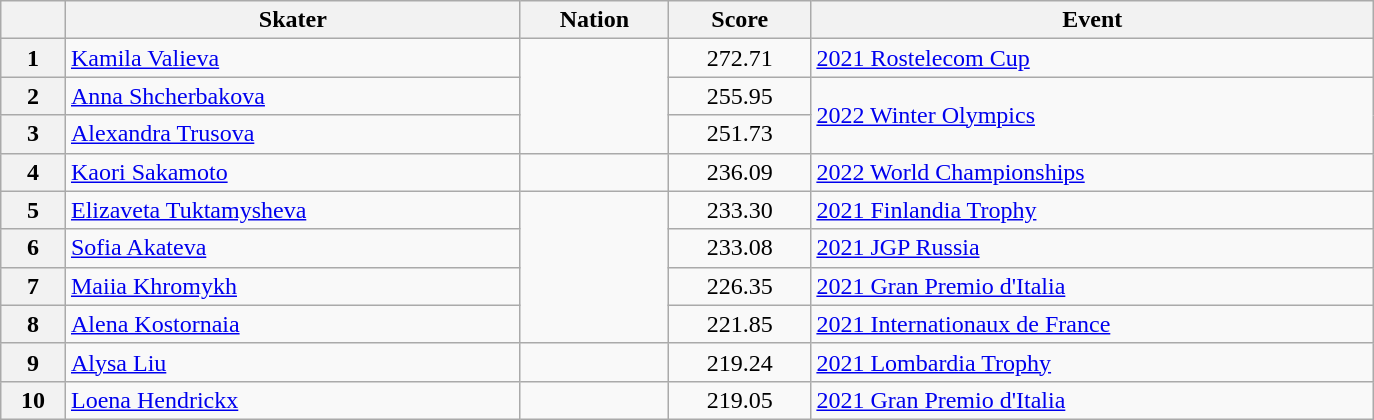<table class="wikitable sortable" style="text-align:left; width:72.5%">
<tr>
<th scope="col"></th>
<th scope="col">Skater</th>
<th scope="col">Nation</th>
<th scope="col">Score</th>
<th scope="col">Event</th>
</tr>
<tr>
<th scope="row">1</th>
<td><a href='#'>Kamila Valieva</a></td>
<td rowspan="3"></td>
<td style="text-align:center;">272.71</td>
<td><a href='#'>2021 Rostelecom Cup</a></td>
</tr>
<tr>
<th scope="row">2</th>
<td><a href='#'>Anna Shcherbakova</a></td>
<td style="text-align:center;">255.95</td>
<td rowspan="2"><a href='#'>2022 Winter Olympics</a></td>
</tr>
<tr>
<th scope="row">3</th>
<td><a href='#'>Alexandra Trusova</a></td>
<td style="text-align:center;">251.73</td>
</tr>
<tr>
<th scope="row">4</th>
<td><a href='#'>Kaori Sakamoto</a></td>
<td></td>
<td style="text-align:center;">236.09</td>
<td><a href='#'>2022 World Championships</a></td>
</tr>
<tr>
<th scope="row">5</th>
<td><a href='#'>Elizaveta Tuktamysheva</a></td>
<td rowspan="4"></td>
<td style="text-align:center;">233.30</td>
<td><a href='#'>2021 Finlandia Trophy</a></td>
</tr>
<tr>
<th scope="row">6</th>
<td><a href='#'>Sofia Akateva</a></td>
<td style="text-align:center;">233.08</td>
<td><a href='#'>2021 JGP Russia</a></td>
</tr>
<tr>
<th scope="row">7</th>
<td><a href='#'>Maiia Khromykh</a></td>
<td style="text-align:center;">226.35</td>
<td><a href='#'>2021 Gran Premio d'Italia</a></td>
</tr>
<tr>
<th scope="row">8</th>
<td><a href='#'>Alena Kostornaia</a></td>
<td style="text-align:center;">221.85</td>
<td><a href='#'>2021 Internationaux de France</a></td>
</tr>
<tr>
<th scope="row">9</th>
<td><a href='#'>Alysa Liu</a></td>
<td></td>
<td style="text-align:center;">219.24</td>
<td><a href='#'>2021 Lombardia Trophy</a></td>
</tr>
<tr>
<th scope="row">10</th>
<td><a href='#'>Loena Hendrickx</a></td>
<td></td>
<td style="text-align:center;">219.05</td>
<td><a href='#'>2021 Gran Premio d'Italia</a></td>
</tr>
</table>
